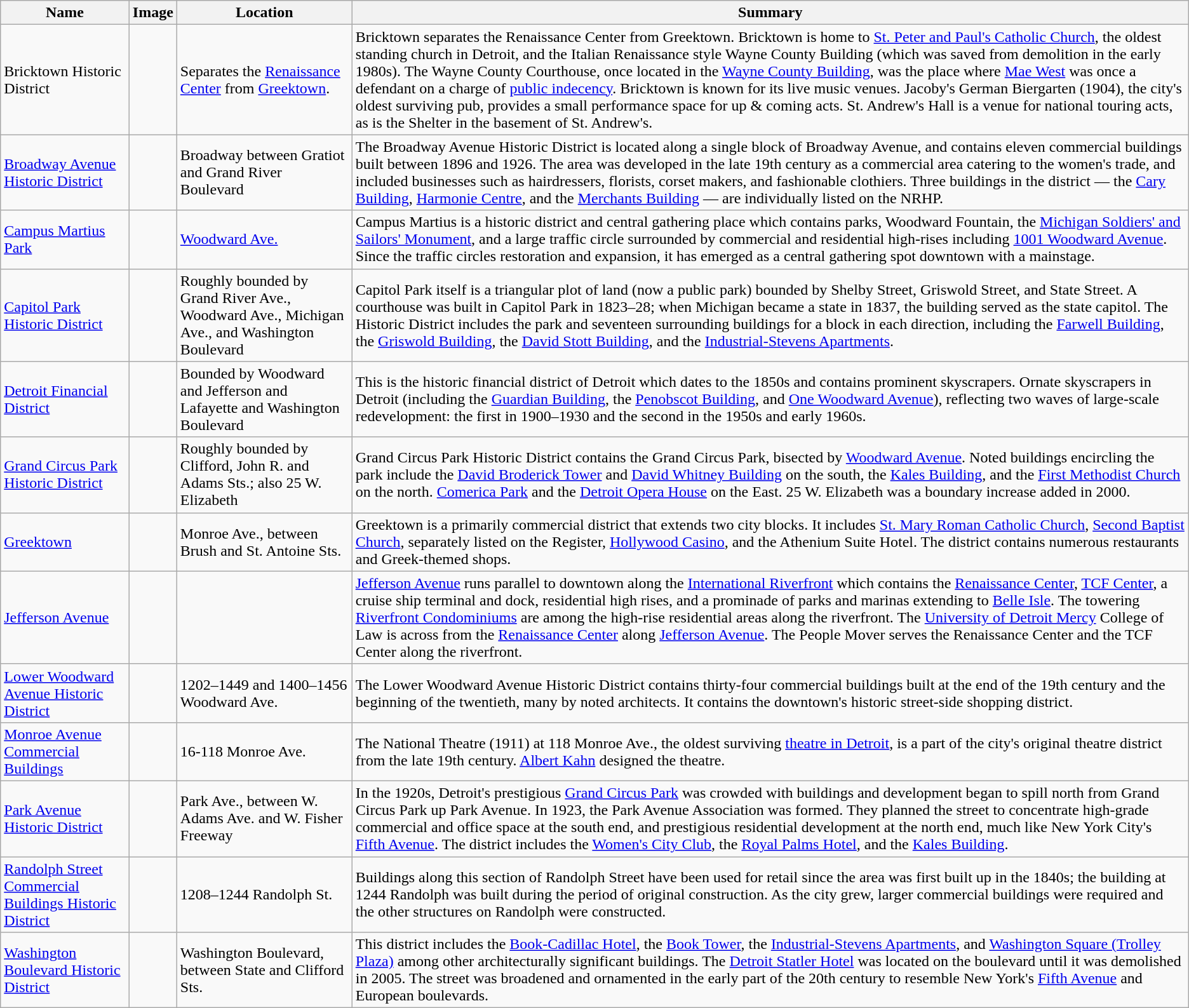<table class="wikitable sortable">
<tr>
<th style="background:light gray; color:black">Name</th>
<th class="unsortable" style="background:light gray; color:black">Image</th>
<th class="unsortable" style="background:light gray; color:black">Location</th>
<th class="unsortable" style="background:light gray; color:black">Summary</th>
</tr>
<tr>
<td>Bricktown Historic District</td>
<td></td>
<td>Separates the <a href='#'>Renaissance Center</a> from <a href='#'>Greektown</a>.</td>
<td>Bricktown separates the Renaissance Center from Greektown. Bricktown is home to <a href='#'>St. Peter and Paul's Catholic Church</a>, the oldest standing church in Detroit, and the Italian Renaissance style Wayne County Building (which was saved from demolition in the early 1980s). The Wayne County Courthouse, once located in the <a href='#'>Wayne County Building</a>, was the place where <a href='#'>Mae West</a> was once a defendant on a charge of <a href='#'>public indecency</a>. Bricktown is known for its live music venues. Jacoby's German Biergarten (1904), the city's oldest surviving pub, provides a small performance space for up & coming acts. St. Andrew's Hall is a venue for national touring acts, as is the Shelter in the basement of St. Andrew's.</td>
</tr>
<tr>
<td><a href='#'>Broadway Avenue Historic District</a></td>
<td></td>
<td>Broadway between Gratiot and Grand River Boulevard<br><small></small></td>
<td>The Broadway Avenue Historic District is located along a single block of Broadway Avenue, and contains eleven commercial buildings built between 1896 and 1926. The area was developed in the late 19th century as a commercial area catering to the women's trade, and included businesses such as hairdressers, florists, corset makers, and fashionable clothiers. Three buildings in the district — the <a href='#'>Cary Building</a>, <a href='#'>Harmonie Centre</a>, and the <a href='#'>Merchants Building</a> — are individually listed on the NRHP.</td>
</tr>
<tr>
<td><a href='#'>Campus Martius Park</a></td>
<td></td>
<td> <a href='#'>Woodward Ave.</a></td>
<td>Campus Martius is a historic district and central gathering place which contains parks, Woodward Fountain, the <a href='#'>Michigan Soldiers' and Sailors' Monument</a>, and a large traffic circle surrounded by commercial and residential high-rises including <a href='#'>1001 Woodward Avenue</a>. Since the traffic circles restoration and expansion, it has emerged as a central gathering spot downtown with a mainstage.</td>
</tr>
<tr>
<td><a href='#'>Capitol Park Historic District</a></td>
<td></td>
<td>Roughly bounded by Grand River Ave., Woodward Ave., Michigan Ave., and Washington Boulevard<br><small></small></td>
<td>Capitol Park itself is a triangular plot of land (now a public park) bounded by Shelby Street, Griswold Street, and State Street. A courthouse was built in Capitol Park in 1823–28; when Michigan became a state in 1837, the building served as the state capitol. The Historic District includes the park and seventeen surrounding buildings for a block in each direction, including the <a href='#'>Farwell Building</a>, the <a href='#'>Griswold Building</a>, the <a href='#'>David Stott Building</a>, and the <a href='#'>Industrial-Stevens Apartments</a>.</td>
</tr>
<tr>
<td><a href='#'>Detroit Financial District</a></td>
<td></td>
<td>Bounded by Woodward and Jefferson and Lafayette and Washington Boulevard<br><small></small></td>
<td>This is the historic financial district of Detroit which dates to the 1850s and contains prominent skyscrapers. Ornate skyscrapers in Detroit (including the <a href='#'>Guardian Building</a>, the <a href='#'>Penobscot Building</a>, and <a href='#'>One Woodward Avenue</a>), reflecting two waves of large-scale redevelopment: the first in 1900–1930 and the second in the 1950s and early 1960s.</td>
</tr>
<tr>
<td><a href='#'>Grand Circus Park Historic District</a></td>
<td></td>
<td>Roughly bounded by Clifford, John R. and Adams Sts.; also 25 W. Elizabeth<br><small></small></td>
<td>Grand Circus Park Historic District contains the  Grand Circus Park, bisected by <a href='#'>Woodward Avenue</a>. Noted buildings encircling the park include the <a href='#'>David Broderick Tower</a> and <a href='#'>David Whitney Building</a> on the south, the <a href='#'>Kales Building</a>, and the <a href='#'>First Methodist Church</a> on the north. <a href='#'>Comerica Park</a> and the <a href='#'>Detroit Opera House</a> on the East. 25 W. Elizabeth was a boundary increase added in 2000.</td>
</tr>
<tr>
<td><a href='#'>Greektown</a></td>
<td></td>
<td>Monroe Ave., between Brush and St. Antoine Sts.<br><small></small></td>
<td>Greektown is a primarily commercial district that extends two city blocks. It includes <a href='#'>St. Mary Roman Catholic Church</a>, <a href='#'>Second Baptist Church</a>, separately listed on the Register, <a href='#'>Hollywood Casino</a>, and the Athenium Suite Hotel. The district contains numerous restaurants and Greek-themed shops.</td>
</tr>
<tr>
<td><a href='#'>Jefferson Avenue</a></td>
<td></td>
<td></td>
<td><a href='#'>Jefferson Avenue</a> runs parallel to downtown along the <a href='#'>International Riverfront</a> which contains the <a href='#'>Renaissance Center</a>, <a href='#'>TCF Center</a>, a cruise ship terminal and dock, residential high rises, and a prominade of parks and marinas extending to <a href='#'>Belle Isle</a>. The towering <a href='#'>Riverfront Condominiums</a> are among the high-rise residential areas along the riverfront. The <a href='#'>University of Detroit Mercy</a> College of Law is across from the <a href='#'>Renaissance Center</a> along <a href='#'>Jefferson Avenue</a>. The People Mover serves the Renaissance Center and the TCF Center along the riverfront.</td>
</tr>
<tr>
<td><a href='#'>Lower Woodward Avenue Historic District</a></td>
<td></td>
<td>1202–1449 and 1400–1456 Woodward Ave.<br><small></small></td>
<td>The Lower Woodward Avenue Historic District contains thirty-four commercial buildings built at the end of the 19th century and the beginning of the twentieth, many by noted architects. It contains the downtown's historic street-side shopping district.</td>
</tr>
<tr>
<td><a href='#'>Monroe Avenue Commercial Buildings</a></td>
<td></td>
<td>16-118 Monroe Ave.<br><small></small></td>
<td>The National Theatre (1911) at 118 Monroe Ave., the oldest surviving <a href='#'>theatre in Detroit</a>, is a part of the city's original theatre district from the late 19th century. <a href='#'>Albert Kahn</a> designed the theatre.</td>
</tr>
<tr>
<td><a href='#'>Park Avenue Historic District</a></td>
<td></td>
<td>Park Ave., between W. Adams Ave. and W. Fisher Freeway<br><small></small></td>
<td>In the 1920s, Detroit's prestigious <a href='#'>Grand Circus Park</a> was crowded with buildings and development began to spill north from Grand Circus Park up Park Avenue. In 1923, the Park Avenue Association was formed. They planned the street to concentrate high-grade commercial and office space at the south end, and prestigious residential development at the north end, much like New York City's <a href='#'>Fifth Avenue</a>. The district includes the <a href='#'>Women's City Club</a>, the <a href='#'>Royal Palms Hotel</a>, and the <a href='#'>Kales Building</a>.</td>
</tr>
<tr>
<td><a href='#'>Randolph Street Commercial Buildings Historic District</a></td>
<td></td>
<td>1208–1244 Randolph St.<br><small></small></td>
<td>Buildings along this section of Randolph Street have been used for retail since the area was first built up in the 1840s; the building at 1244 Randolph was built during the period of original construction. As the city grew, larger commercial buildings were required and the other structures on Randolph were constructed.</td>
</tr>
<tr>
<td><a href='#'>Washington Boulevard Historic District</a></td>
<td></td>
<td>Washington Boulevard, between State and Clifford Sts.<br><small></small></td>
<td>This district includes the <a href='#'>Book-Cadillac Hotel</a>, the <a href='#'>Book Tower</a>, the <a href='#'>Industrial-Stevens Apartments</a>, and <a href='#'>Washington Square (Trolley Plaza)</a> among other architecturally significant buildings. The <a href='#'>Detroit Statler Hotel</a> was located on the boulevard until it was demolished in 2005. The street was broadened and ornamented in the early part of the 20th century to resemble New York's <a href='#'>Fifth Avenue</a> and European boulevards.</td>
</tr>
</table>
